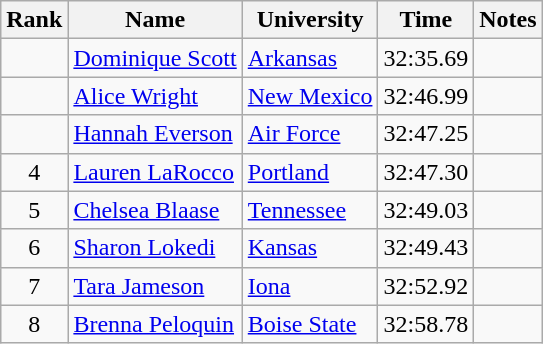<table class="wikitable sortable" style="text-align:center">
<tr>
<th>Rank</th>
<th>Name</th>
<th>University</th>
<th>Time</th>
<th>Notes</th>
</tr>
<tr>
<td></td>
<td align=left><a href='#'>Dominique Scott</a> </td>
<td align=left><a href='#'>Arkansas</a></td>
<td>32:35.69</td>
<td></td>
</tr>
<tr>
<td></td>
<td align=left><a href='#'>Alice Wright</a> </td>
<td align=left><a href='#'>New Mexico</a></td>
<td>32:46.99</td>
<td></td>
</tr>
<tr>
<td></td>
<td align=left><a href='#'>Hannah Everson</a></td>
<td align=left><a href='#'>Air Force</a></td>
<td>32:47.25</td>
<td></td>
</tr>
<tr>
<td>4</td>
<td align=left><a href='#'>Lauren LaRocco</a></td>
<td align=left><a href='#'>Portland</a></td>
<td>32:47.30</td>
<td></td>
</tr>
<tr>
<td>5</td>
<td align=left><a href='#'>Chelsea Blaase</a></td>
<td align=left><a href='#'>Tennessee</a></td>
<td>32:49.03</td>
<td></td>
</tr>
<tr>
<td>6</td>
<td align=left><a href='#'>Sharon Lokedi</a> </td>
<td align=left><a href='#'>Kansas</a></td>
<td>32:49.43</td>
<td></td>
</tr>
<tr>
<td>7</td>
<td align=left><a href='#'>Tara Jameson</a> </td>
<td align=left><a href='#'>Iona</a></td>
<td>32:52.92</td>
<td></td>
</tr>
<tr>
<td>8</td>
<td align=left><a href='#'>Brenna Peloquin</a></td>
<td align=left><a href='#'>Boise State</a></td>
<td>32:58.78</td>
<td></td>
</tr>
</table>
